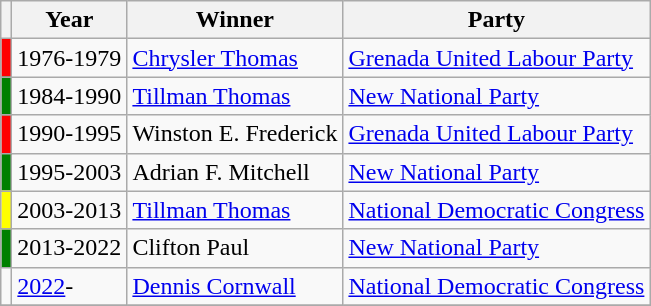<table class="wikitable">
<tr>
<th></th>
<th><strong>Year</strong></th>
<th><strong>Winner</strong></th>
<th><strong>Party</strong></th>
</tr>
<tr>
<td style="background-color: Red"></td>
<td>1976-1979</td>
<td><a href='#'>Chrysler Thomas</a></td>
<td><a href='#'>Grenada United Labour Party</a></td>
</tr>
<tr>
<td style="background-color: Green"></td>
<td>1984-1990</td>
<td><a href='#'>Tillman Thomas</a></td>
<td><a href='#'>New National Party</a></td>
</tr>
<tr>
<td style="background-color: Red"></td>
<td>1990-1995</td>
<td>Winston E. Frederick</td>
<td><a href='#'>Grenada United Labour Party</a></td>
</tr>
<tr>
<td style="background-color: Green"></td>
<td>1995-2003</td>
<td>Adrian F. Mitchell</td>
<td><a href='#'>New National Party</a></td>
</tr>
<tr>
<td style="background-color: Yellow"></td>
<td>2003-2013</td>
<td><a href='#'>Tillman Thomas</a></td>
<td><a href='#'>National Democratic Congress</a></td>
</tr>
<tr>
<td style="background-color: Green"></td>
<td>2013-2022</td>
<td>Clifton Paul</td>
<td><a href='#'>New National Party</a></td>
</tr>
<tr>
<td></td>
<td><a href='#'>2022</a>-</td>
<td><a href='#'>Dennis Cornwall</a></td>
<td><a href='#'>National Democratic Congress</a></td>
</tr>
<tr>
</tr>
</table>
